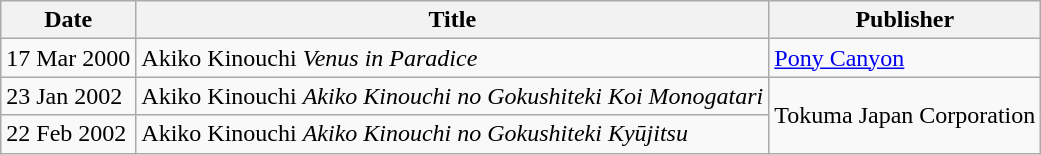<table class="wikitable">
<tr>
<th>Date</th>
<th>Title</th>
<th>Publisher</th>
</tr>
<tr>
<td>17 Mar 2000</td>
<td>Akiko Kinouchi <em>Venus in Paradice</em></td>
<td><a href='#'>Pony Canyon</a></td>
</tr>
<tr>
<td>23 Jan 2002</td>
<td>Akiko Kinouchi <em>Akiko Kinouchi no Gokushiteki Koi Monogatari</em></td>
<td rowspan="2">Tokuma Japan Corporation</td>
</tr>
<tr>
<td>22 Feb 2002</td>
<td>Akiko Kinouchi <em>Akiko Kinouchi no Gokushiteki Kyūjitsu</em></td>
</tr>
</table>
